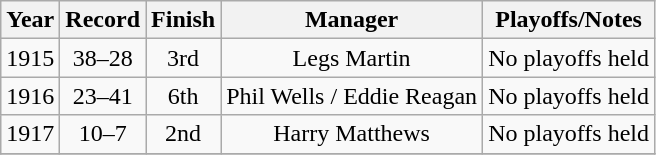<table class="wikitable" style="text-align:center">
<tr>
<th>Year</th>
<th>Record</th>
<th>Finish</th>
<th>Manager</th>
<th>Playoffs/Notes</th>
</tr>
<tr align=center>
<td>1915</td>
<td>38–28</td>
<td>3rd</td>
<td>Legs Martin</td>
<td>No playoffs held</td>
</tr>
<tr align=center>
<td>1916</td>
<td>23–41</td>
<td>6th</td>
<td>Phil Wells / Eddie Reagan</td>
<td>No playoffs held</td>
</tr>
<tr align=center>
<td>1917</td>
<td>10–7</td>
<td>2nd</td>
<td>Harry Matthews</td>
<td>No playoffs held</td>
</tr>
<tr align=center>
</tr>
</table>
